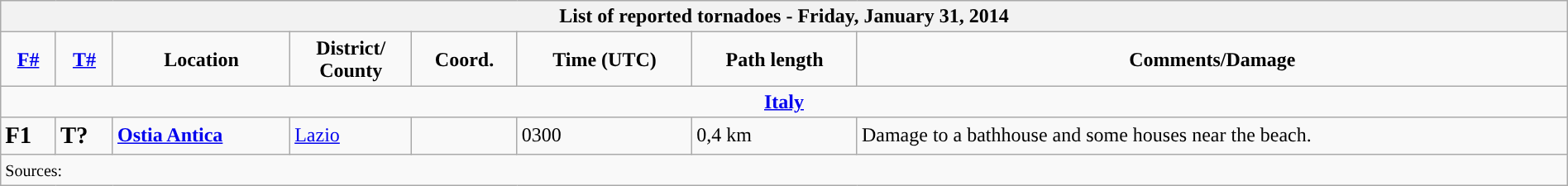<table class="wikitable collapsible" width="100%">
<tr>
<th colspan="8">List of reported tornadoes - Friday, January 31, 2014</th>
</tr>
<tr>
<td style="text-align: center;"><strong><a href='#'>F#</a></strong></td>
<td style="text-align: center;"><strong><a href='#'>T#</a></strong></td>
<td style="text-align: center;"><strong>Location</strong></td>
<td style="text-align: center;"><strong>District/<br>County</strong></td>
<td style="text-align: center;"><strong>Coord.</strong></td>
<td style="text-align: center;"><strong>Time (UTC)</strong></td>
<td style="text-align: center;"><strong>Path length</strong></td>
<td style="text-align: center;"><strong>Comments/Damage</strong></td>
</tr>
<tr>
<td colspan="8" align=center><strong><a href='#'>Italy</a></strong></td>
</tr>
<tr>
<td><big><strong>F1</strong></big></td>
<td><big><strong>T?</strong></big></td>
<td><strong><a href='#'>Ostia Antica</a></strong></td>
<td><a href='#'>Lazio</a></td>
<td></td>
<td>0300</td>
<td>0,4 km</td>
<td>Damage to a bathhouse and some houses near the beach.</td>
</tr>
<tr>
<td colspan="8"><small>Sources:</small></td>
</tr>
</table>
